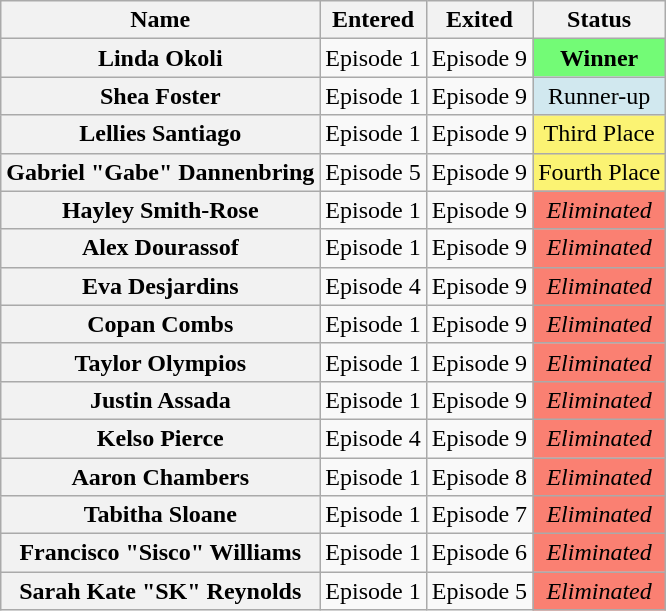<table class="wikitable" style="text-align:center;">
<tr>
<th>Name</th>
<th>Entered</th>
<th>Exited</th>
<th>Status</th>
</tr>
<tr>
<th>Linda Okoli</th>
<td>Episode 1</td>
<td>Episode 9</td>
<td style="background:#73FB76"><strong>Winner</strong></td>
</tr>
<tr>
<th>Shea Foster</th>
<td>Episode 1</td>
<td>Episode 9</td>
<td style="background:#D1E8EF">Runner-up</td>
</tr>
<tr>
<th>Lellies Santiago</th>
<td>Episode 1</td>
<td>Episode 9</td>
<td style="background:#FBF373;">Third Place</td>
</tr>
<tr>
<th>Gabriel "Gabe" Dannenbring</th>
<td>Episode 5</td>
<td>Episode 9</td>
<td style="background:#FBF373;">Fourth Place</td>
</tr>
<tr>
<th>Hayley Smith-Rose</th>
<td>Episode 1</td>
<td>Episode 9</td>
<td style="background:salmon"><em>Eliminated</em></td>
</tr>
<tr>
<th>Alex Dourassof</th>
<td>Episode 1</td>
<td>Episode 9</td>
<td style="background:salmon"><em>Eliminated</em></td>
</tr>
<tr>
<th>Eva Desjardins</th>
<td>Episode 4</td>
<td>Episode 9</td>
<td style="background:salmon"><em>Eliminated</em></td>
</tr>
<tr>
<th>Copan Combs</th>
<td>Episode 1</td>
<td>Episode 9</td>
<td style="background:salmon"><em>Eliminated</em></td>
</tr>
<tr>
<th>Taylor Olympios</th>
<td>Episode 1</td>
<td>Episode 9</td>
<td style="background:salmon"><em>Eliminated</em></td>
</tr>
<tr>
<th>Justin Assada</th>
<td>Episode 1</td>
<td>Episode 9</td>
<td style="background:salmon"><em>Eliminated</em></td>
</tr>
<tr>
<th>Kelso Pierce</th>
<td>Episode 4</td>
<td>Episode 9</td>
<td style="background:salmon"><em>Eliminated</em></td>
</tr>
<tr>
<th>Aaron Chambers</th>
<td>Episode 1</td>
<td>Episode 8</td>
<td style="background:salmon"><em>Eliminated</em></td>
</tr>
<tr>
<th>Tabitha Sloane</th>
<td>Episode 1</td>
<td>Episode 7</td>
<td style="background:salmon"><em>Eliminated</em></td>
</tr>
<tr>
<th>Francisco "Sisco" Williams</th>
<td>Episode 1</td>
<td>Episode 6</td>
<td style="background:salmon"><em>Eliminated</em></td>
</tr>
<tr>
<th>Sarah Kate "SK" Reynolds</th>
<td>Episode 1</td>
<td>Episode 5</td>
<td style="background:salmon"><em>Eliminated</em></td>
</tr>
</table>
